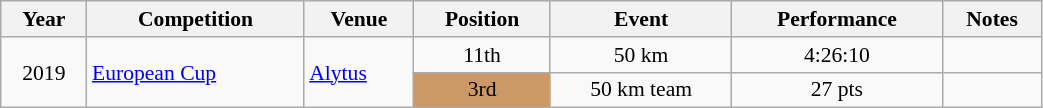<table class="wikitable" width=55% style="font-size:90%; text-align:center;">
<tr>
<th>Year</th>
<th>Competition</th>
<th>Venue</th>
<th>Position</th>
<th>Event</th>
<th>Performance</th>
<th>Notes</th>
</tr>
<tr>
<td rowspan=2>2019</td>
<td rowspan=2 align=left><a href='#'>European Cup</a></td>
<td rowspan=2 align=left> <a href='#'>Alytus</a></td>
<td>11th</td>
<td>50 km</td>
<td>4:26:10</td>
<td></td>
</tr>
<tr>
<td bgcolor=cc9966>3rd</td>
<td>50 km team</td>
<td>27 pts</td>
<td></td>
</tr>
</table>
